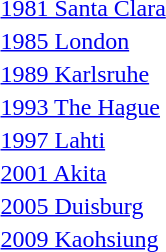<table>
<tr>
<td><a href='#'>1981 Santa Clara</a></td>
<td></td>
<td></td>
<td><br></td>
</tr>
<tr>
<td><a href='#'>1985 London</a></td>
<td></td>
<td></td>
<td><br></td>
</tr>
<tr>
<td><a href='#'>1989 Karlsruhe</a></td>
<td></td>
<td></td>
<td><br></td>
</tr>
<tr>
<td><a href='#'>1993 The Hague</a></td>
<td></td>
<td></td>
<td></td>
</tr>
<tr>
<td><a href='#'>1997 Lahti</a></td>
<td></td>
<td></td>
<td><br></td>
</tr>
<tr>
<td><a href='#'>2001 Akita</a></td>
<td></td>
<td></td>
<td></td>
</tr>
<tr>
<td><a href='#'>2005 Duisburg</a></td>
<td></td>
<td></td>
<td></td>
</tr>
<tr>
<td><a href='#'>2009 Kaohsiung</a></td>
<td></td>
<td></td>
<td></td>
</tr>
</table>
